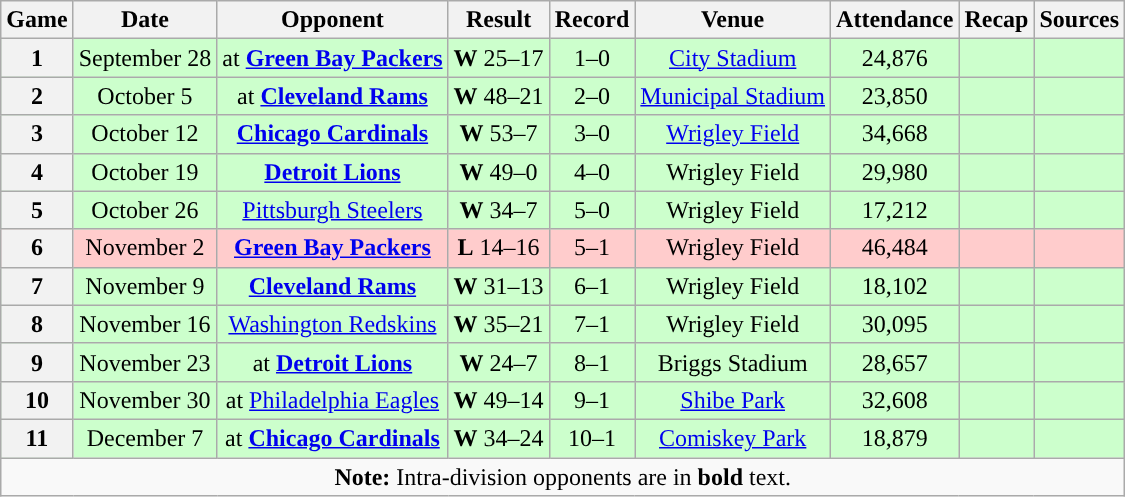<table class="wikitable" style="text-align:center">
<tr>
<th>Game</th>
<th>Date</th>
<th>Opponent</th>
<th>Result</th>
<th>Record</th>
<th>Venue</th>
<th>Attendance</th>
<th>Recap</th>
<th>Sources</th>
</tr>
<tr style="background:#cfc">
<th>1</th>
<td>September 28</td>
<td>at <strong><a href='#'>Green Bay Packers</a></strong></td>
<td><strong>W</strong> 25–17</td>
<td>1–0</td>
<td><a href='#'>City Stadium</a></td>
<td>24,876</td>
<td></td>
<td></td>
</tr>
<tr style="background:#cfc">
<th>2</th>
<td>October 5</td>
<td>at <strong><a href='#'>Cleveland Rams</a></strong></td>
<td><strong>W</strong> 48–21</td>
<td>2–0</td>
<td><a href='#'>Municipal Stadium</a></td>
<td>23,850</td>
<td></td>
<td></td>
</tr>
<tr style="background:#cfc">
<th>3</th>
<td>October 12</td>
<td><strong><a href='#'>Chicago Cardinals</a></strong></td>
<td><strong>W</strong> 53–7</td>
<td>3–0</td>
<td><a href='#'>Wrigley Field</a></td>
<td>34,668</td>
<td></td>
<td></td>
</tr>
<tr style="background:#cfc">
<th>4</th>
<td>October 19</td>
<td><strong><a href='#'>Detroit Lions</a></strong></td>
<td><strong>W</strong> 49–0</td>
<td>4–0</td>
<td>Wrigley Field</td>
<td>29,980</td>
<td></td>
<td></td>
</tr>
<tr style="background:#cfc">
<th>5</th>
<td>October 26</td>
<td><a href='#'>Pittsburgh Steelers</a></td>
<td><strong>W</strong> 34–7</td>
<td>5–0</td>
<td>Wrigley Field</td>
<td>17,212</td>
<td></td>
<td></td>
</tr>
<tr style="background:#fcc">
<th>6</th>
<td>November 2</td>
<td><strong><a href='#'>Green Bay Packers</a></strong></td>
<td><strong>L</strong> 14–16</td>
<td>5–1</td>
<td>Wrigley Field</td>
<td>46,484</td>
<td></td>
<td></td>
</tr>
<tr style="background:#cfc">
<th>7</th>
<td>November 9</td>
<td><strong><a href='#'>Cleveland Rams</a></strong></td>
<td><strong>W</strong> 31–13</td>
<td>6–1</td>
<td>Wrigley Field</td>
<td>18,102</td>
<td></td>
<td></td>
</tr>
<tr style="background:#cfc">
<th>8</th>
<td>November 16</td>
<td><a href='#'>Washington Redskins</a></td>
<td><strong>W</strong> 35–21</td>
<td>7–1</td>
<td>Wrigley Field</td>
<td>30,095</td>
<td></td>
<td></td>
</tr>
<tr style="background:#cfc">
<th>9</th>
<td>November 23</td>
<td>at <strong><a href='#'>Detroit Lions</a></strong></td>
<td><strong>W</strong> 24–7</td>
<td>8–1</td>
<td>Briggs Stadium</td>
<td>28,657</td>
<td></td>
<td></td>
</tr>
<tr style="background:#cfc">
<th>10</th>
<td>November 30</td>
<td>at <a href='#'>Philadelphia Eagles</a></td>
<td><strong>W</strong> 49–14</td>
<td>9–1</td>
<td><a href='#'>Shibe Park</a></td>
<td>32,608</td>
<td></td>
<td></td>
</tr>
<tr style="background:#cfc">
<th>11</th>
<td>December 7</td>
<td>at <strong><a href='#'>Chicago Cardinals</a></strong></td>
<td><strong>W</strong> 34–24</td>
<td>10–1</td>
<td><a href='#'>Comiskey Park</a></td>
<td>18,879</td>
<td></td>
<td></td>
</tr>
<tr>
<td colspan="10"><strong>Note:</strong> Intra-division opponents are in <strong>bold</strong> text.</td>
</tr>
</table>
